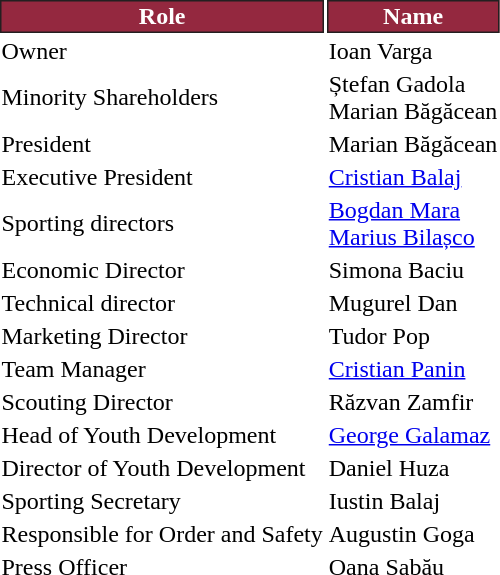<table class="toccolours">
<tr>
<th style="background:#94283f;color:#ffffff;border:1px solid #231f20;">Role</th>
<th style="background:#94283f;color:#ffffff;border:1px solid #231f20;">Name</th>
</tr>
<tr>
<td>Owner</td>
<td> Ioan Varga</td>
</tr>
<tr>
<td>Minority Shareholders</td>
<td> Ștefan Gadola <br>  Marian Băgăcean</td>
</tr>
<tr>
<td>President</td>
<td> Marian Băgăcean</td>
</tr>
<tr>
<td>Executive President</td>
<td> <a href='#'>Cristian Balaj</a></td>
</tr>
<tr>
<td>Sporting directors</td>
<td> <a href='#'>Bogdan Mara</a> <br>  <a href='#'>Marius Bilașco</a></td>
</tr>
<tr>
<td>Economic Director</td>
<td> Simona Baciu</td>
</tr>
<tr>
<td>Technical director</td>
<td> Mugurel Dan</td>
</tr>
<tr>
<td>Marketing Director</td>
<td> Tudor Pop</td>
</tr>
<tr>
<td>Team Manager</td>
<td> <a href='#'>Cristian Panin</a></td>
</tr>
<tr>
<td>Scouting Director</td>
<td> Răzvan Zamfir</td>
</tr>
<tr>
<td>Head of Youth Development</td>
<td> <a href='#'>George Galamaz</a></td>
</tr>
<tr>
<td>Director of Youth Development</td>
<td> Daniel Huza</td>
</tr>
<tr>
<td>Sporting Secretary</td>
<td> Iustin Balaj</td>
</tr>
<tr>
<td>Responsible for Order and Safety</td>
<td> Augustin Goga</td>
</tr>
<tr>
<td>Press Officer</td>
<td> Oana Sabău</td>
</tr>
</table>
